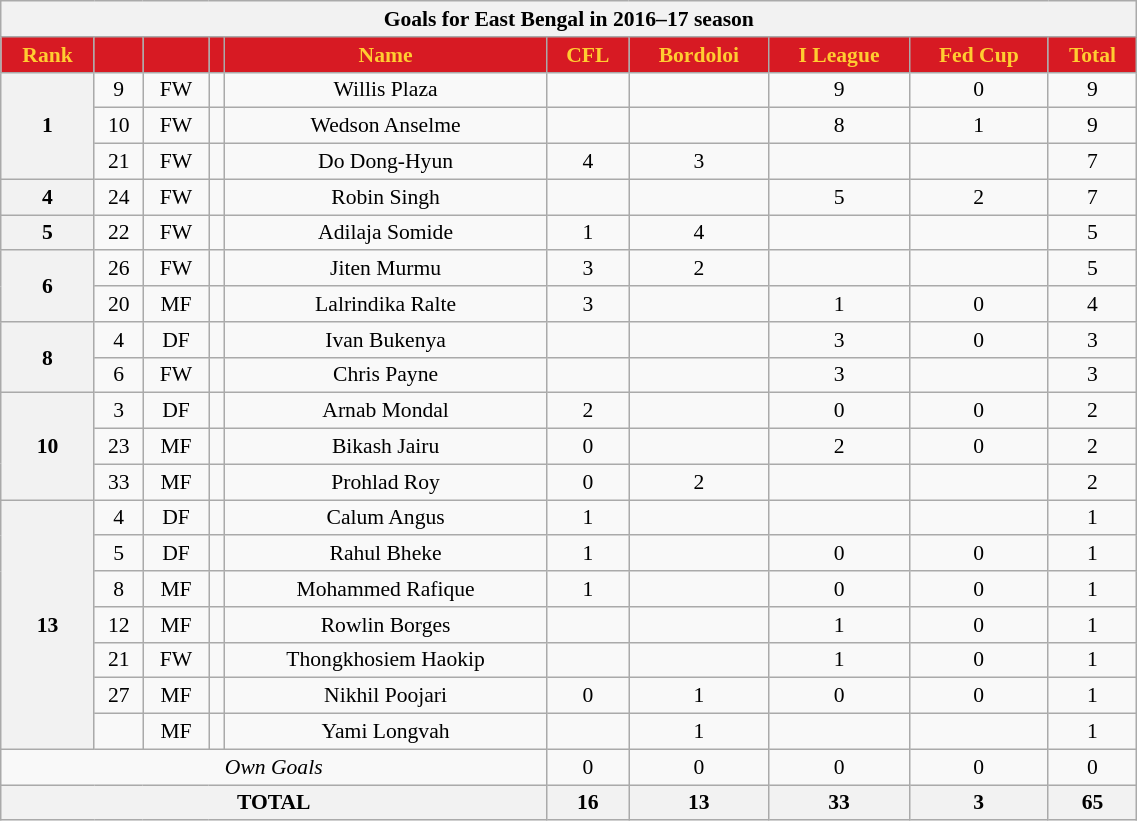<table class="wikitable" style="text-align:center; font-size:90%; width:60%">
<tr>
<th colspan="10">Goals for East Bengal in 2016–17 season</th>
</tr>
<tr>
<th style="background:#d71a23; color:#ffcd31; text-align:center;">Rank</th>
<th style="background:#d71a23; color:#ffcd31; text-align:center;"></th>
<th style="background:#d71a23; color:#ffcd31; text-align:center;"></th>
<th style="background:#d71a23; color:#ffcd31; text-align:center;"></th>
<th style="background:#d71a23; color:#ffcd31; text-align:center;">Name</th>
<th style="background:#d71a23; color:#ffcd31; text-align:center;">CFL</th>
<th style="background:#d71a23; color:#ffcd31; text-align:center;">Bordoloi</th>
<th style="background:#d71a23; color:#ffcd31; text-align:center;">I League</th>
<th style="background:#d71a23; color:#ffcd31; text-align:center;">Fed Cup</th>
<th style="background:#d71a23; color:#ffcd31; text-align:center;">Total</th>
</tr>
<tr>
<th rowspan="3">1</th>
<td>9</td>
<td>FW</td>
<td></td>
<td>Willis Plaza</td>
<td></td>
<td></td>
<td>9</td>
<td>0</td>
<td>9</td>
</tr>
<tr>
<td>10</td>
<td>FW</td>
<td></td>
<td>Wedson Anselme</td>
<td></td>
<td></td>
<td>8</td>
<td>1</td>
<td>9</td>
</tr>
<tr>
<td>21</td>
<td>FW</td>
<td></td>
<td>Do Dong-Hyun</td>
<td>4</td>
<td>3</td>
<td></td>
<td></td>
<td>7</td>
</tr>
<tr>
<th rowspan="1">4</th>
<td>24</td>
<td>FW</td>
<td></td>
<td>Robin Singh</td>
<td></td>
<td></td>
<td>5</td>
<td>2</td>
<td>7</td>
</tr>
<tr>
<th>5</th>
<td>22</td>
<td>FW</td>
<td></td>
<td>Adilaja Somide</td>
<td>1</td>
<td>4</td>
<td></td>
<td></td>
<td>5</td>
</tr>
<tr>
<th rowspan="2">6</th>
<td>26</td>
<td>FW</td>
<td></td>
<td>Jiten Murmu</td>
<td>3</td>
<td>2</td>
<td></td>
<td></td>
<td>5</td>
</tr>
<tr>
<td>20</td>
<td>MF</td>
<td></td>
<td>Lalrindika Ralte</td>
<td>3</td>
<td></td>
<td>1</td>
<td>0</td>
<td>4</td>
</tr>
<tr>
<th rowspan="2">8</th>
<td>4</td>
<td>DF</td>
<td></td>
<td>Ivan Bukenya</td>
<td></td>
<td></td>
<td>3</td>
<td>0</td>
<td>3</td>
</tr>
<tr>
<td>6</td>
<td>FW</td>
<td></td>
<td>Chris Payne</td>
<td></td>
<td></td>
<td>3</td>
<td></td>
<td>3</td>
</tr>
<tr>
<th rowspan="3">10</th>
<td>3</td>
<td>DF</td>
<td></td>
<td>Arnab Mondal</td>
<td>2</td>
<td></td>
<td>0</td>
<td>0</td>
<td>2</td>
</tr>
<tr>
<td>23</td>
<td>MF</td>
<td></td>
<td>Bikash Jairu</td>
<td>0</td>
<td></td>
<td>2</td>
<td>0</td>
<td>2</td>
</tr>
<tr>
<td>33</td>
<td>MF</td>
<td></td>
<td>Prohlad Roy</td>
<td>0</td>
<td>2</td>
<td></td>
<td></td>
<td>2</td>
</tr>
<tr>
<th rowspan="7">13</th>
<td>4</td>
<td>DF</td>
<td></td>
<td>Calum Angus</td>
<td>1</td>
<td></td>
<td></td>
<td></td>
<td>1</td>
</tr>
<tr>
<td>5</td>
<td>DF</td>
<td></td>
<td>Rahul Bheke</td>
<td>1</td>
<td></td>
<td>0</td>
<td>0</td>
<td>1</td>
</tr>
<tr>
<td>8</td>
<td>MF</td>
<td></td>
<td>Mohammed Rafique</td>
<td>1</td>
<td></td>
<td>0</td>
<td>0</td>
<td>1</td>
</tr>
<tr>
<td>12</td>
<td>MF</td>
<td></td>
<td>Rowlin Borges</td>
<td></td>
<td></td>
<td>1</td>
<td>0</td>
<td>1</td>
</tr>
<tr>
<td>21</td>
<td>FW</td>
<td></td>
<td>Thongkhosiem Haokip</td>
<td></td>
<td></td>
<td>1</td>
<td>0</td>
<td>1</td>
</tr>
<tr>
<td>27</td>
<td>MF</td>
<td></td>
<td>Nikhil Poojari</td>
<td>0</td>
<td>1</td>
<td>0</td>
<td>0</td>
<td>1</td>
</tr>
<tr>
<td></td>
<td>MF</td>
<td></td>
<td>Yami Longvah</td>
<td></td>
<td>1</td>
<td></td>
<td></td>
<td>1</td>
</tr>
<tr>
<td colspan="5"><em>Own Goals</em></td>
<td>0</td>
<td>0</td>
<td>0</td>
<td>0</td>
<td>0</td>
</tr>
<tr>
<th colspan="5">TOTAL</th>
<th>16</th>
<th>13</th>
<th>33</th>
<th>3</th>
<th>65</th>
</tr>
</table>
